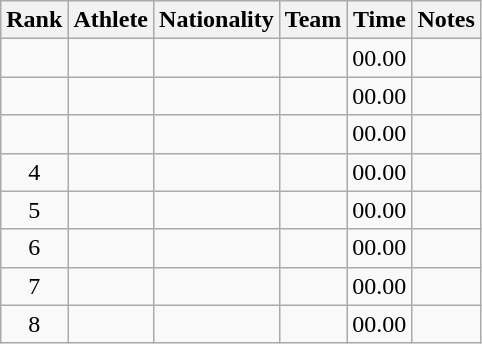<table class="wikitable sortable plainrowheaders" style="text-align:center">
<tr>
<th scope="col">Rank</th>
<th scope="col">Athlete</th>
<th scope="col">Nationality</th>
<th scope="col">Team</th>
<th scope="col">Time</th>
<th scope="col">Notes</th>
</tr>
<tr>
<td></td>
<td align=left></td>
<td align=left></td>
<td></td>
<td>00.00</td>
<td></td>
</tr>
<tr>
<td></td>
<td align=left></td>
<td align=left></td>
<td></td>
<td>00.00</td>
<td></td>
</tr>
<tr>
<td></td>
<td align=left></td>
<td align=left></td>
<td></td>
<td>00.00</td>
<td></td>
</tr>
<tr>
<td>4</td>
<td align=left></td>
<td align=left></td>
<td></td>
<td>00.00</td>
<td></td>
</tr>
<tr>
<td>5</td>
<td align=left></td>
<td align=left></td>
<td></td>
<td>00.00</td>
<td></td>
</tr>
<tr>
<td>6</td>
<td align=left></td>
<td align=left></td>
<td></td>
<td>00.00</td>
<td></td>
</tr>
<tr>
<td>7</td>
<td align=left></td>
<td align=left></td>
<td></td>
<td>00.00</td>
<td></td>
</tr>
<tr>
<td>8</td>
<td align=left></td>
<td align=left></td>
<td></td>
<td>00.00</td>
<td></td>
</tr>
</table>
